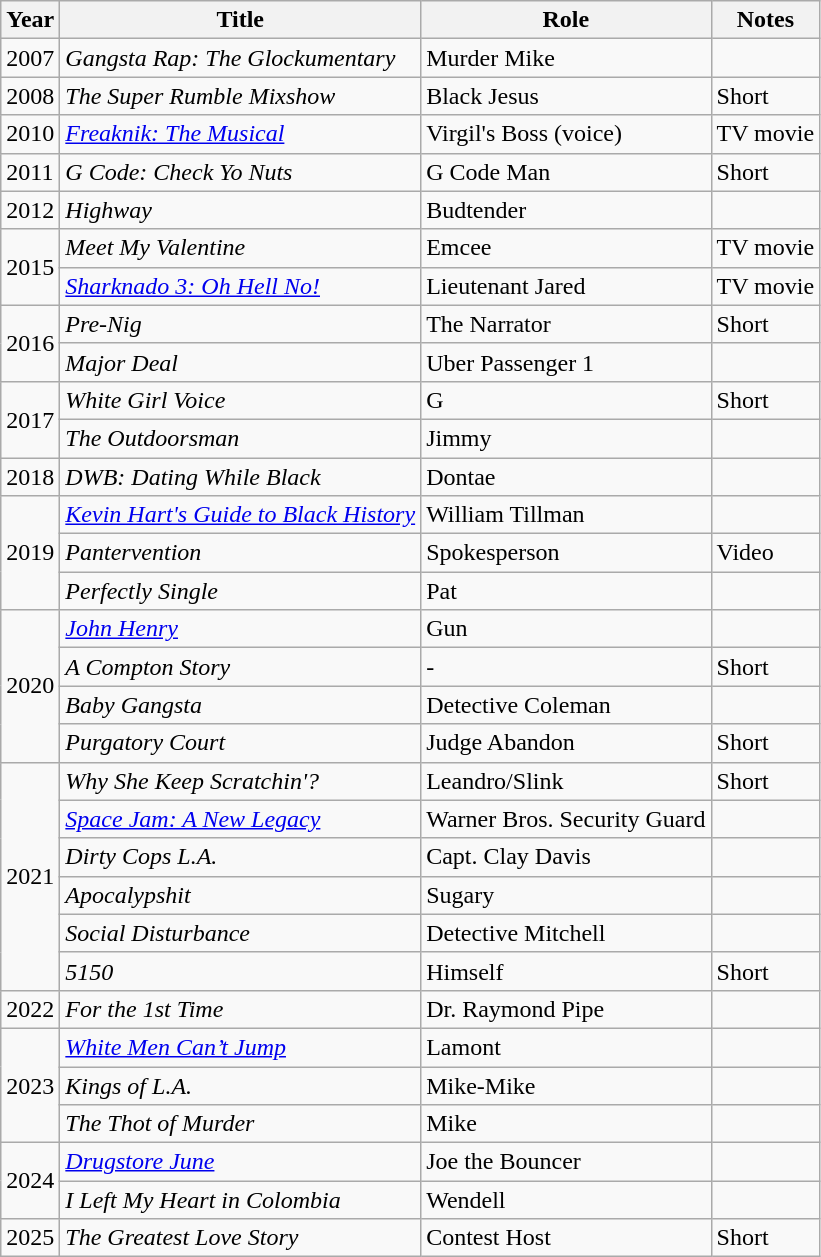<table class="wikitable sortable">
<tr>
<th>Year</th>
<th>Title</th>
<th>Role</th>
<th>Notes</th>
</tr>
<tr>
<td>2007</td>
<td><em>Gangsta Rap: The Glockumentary</em></td>
<td>Murder Mike</td>
<td></td>
</tr>
<tr>
<td>2008</td>
<td><em>The Super Rumble Mixshow</em></td>
<td>Black Jesus</td>
<td>Short</td>
</tr>
<tr>
<td>2010</td>
<td><em><a href='#'>Freaknik: The Musical</a></em></td>
<td>Virgil's Boss (voice)</td>
<td>TV movie</td>
</tr>
<tr>
<td>2011</td>
<td><em>G Code: Check Yo Nuts</em></td>
<td>G Code Man</td>
<td>Short</td>
</tr>
<tr>
<td>2012</td>
<td><em>Highway</em></td>
<td>Budtender</td>
<td></td>
</tr>
<tr>
<td rowspan=2>2015</td>
<td><em>Meet My Valentine</em></td>
<td>Emcee</td>
<td>TV movie</td>
</tr>
<tr>
<td><em><a href='#'>Sharknado 3: Oh Hell No!</a></em></td>
<td>Lieutenant Jared</td>
<td>TV movie</td>
</tr>
<tr>
<td rowspan=2>2016</td>
<td><em>Pre-Nig</em></td>
<td>The Narrator</td>
<td>Short</td>
</tr>
<tr>
<td><em>Major Deal</em></td>
<td>Uber Passenger 1</td>
<td></td>
</tr>
<tr>
<td rowspan=2>2017</td>
<td><em>White Girl Voice</em></td>
<td>G</td>
<td>Short</td>
</tr>
<tr>
<td><em>The Outdoorsman</em></td>
<td>Jimmy</td>
<td></td>
</tr>
<tr>
<td>2018</td>
<td><em>DWB: Dating While Black</em></td>
<td>Dontae</td>
<td></td>
</tr>
<tr>
<td rowspan=3>2019</td>
<td><em><a href='#'>Kevin Hart's Guide to Black History</a></em></td>
<td>William Tillman</td>
<td></td>
</tr>
<tr>
<td><em>Pantervention</em></td>
<td>Spokesperson</td>
<td>Video</td>
</tr>
<tr>
<td><em>Perfectly Single</em></td>
<td>Pat</td>
<td></td>
</tr>
<tr>
<td rowspan=4>2020</td>
<td><em><a href='#'>John Henry</a></em></td>
<td>Gun</td>
<td></td>
</tr>
<tr>
<td><em>A Compton Story</em></td>
<td>-</td>
<td>Short</td>
</tr>
<tr>
<td><em>Baby Gangsta</em></td>
<td>Detective Coleman</td>
<td></td>
</tr>
<tr>
<td><em>Purgatory Court</em></td>
<td>Judge Abandon</td>
<td>Short</td>
</tr>
<tr>
<td rowspan=6>2021</td>
<td><em>Why She Keep Scratchin'?</em></td>
<td>Leandro/Slink</td>
<td>Short</td>
</tr>
<tr>
<td><em><a href='#'>Space Jam: A New Legacy</a></em></td>
<td>Warner Bros. Security Guard</td>
<td></td>
</tr>
<tr>
<td><em>Dirty Cops L.A.</em></td>
<td>Capt. Clay Davis</td>
<td></td>
</tr>
<tr>
<td><em>Apocalypshit</em></td>
<td>Sugary</td>
<td></td>
</tr>
<tr>
<td><em>Social Disturbance</em></td>
<td>Detective Mitchell</td>
<td></td>
</tr>
<tr>
<td><em>5150</em></td>
<td>Himself</td>
<td>Short</td>
</tr>
<tr>
<td>2022</td>
<td><em>For the 1st Time</em></td>
<td>Dr. Raymond Pipe</td>
<td></td>
</tr>
<tr>
<td rowspan=3>2023</td>
<td><em><a href='#'>White Men Can’t Jump</a></em></td>
<td>Lamont</td>
<td></td>
</tr>
<tr>
<td><em>Kings of L.A.</em></td>
<td>Mike-Mike</td>
<td></td>
</tr>
<tr>
<td><em>The Thot of Murder</em></td>
<td>Mike</td>
<td></td>
</tr>
<tr>
<td rowspan=2>2024</td>
<td><em><a href='#'>Drugstore June</a></em></td>
<td>Joe the Bouncer</td>
<td></td>
</tr>
<tr>
<td><em>I Left My Heart in Colombia</em></td>
<td>Wendell</td>
<td></td>
</tr>
<tr>
<td>2025</td>
<td><em>The Greatest Love Story</em></td>
<td>Contest Host</td>
<td>Short</td>
</tr>
</table>
